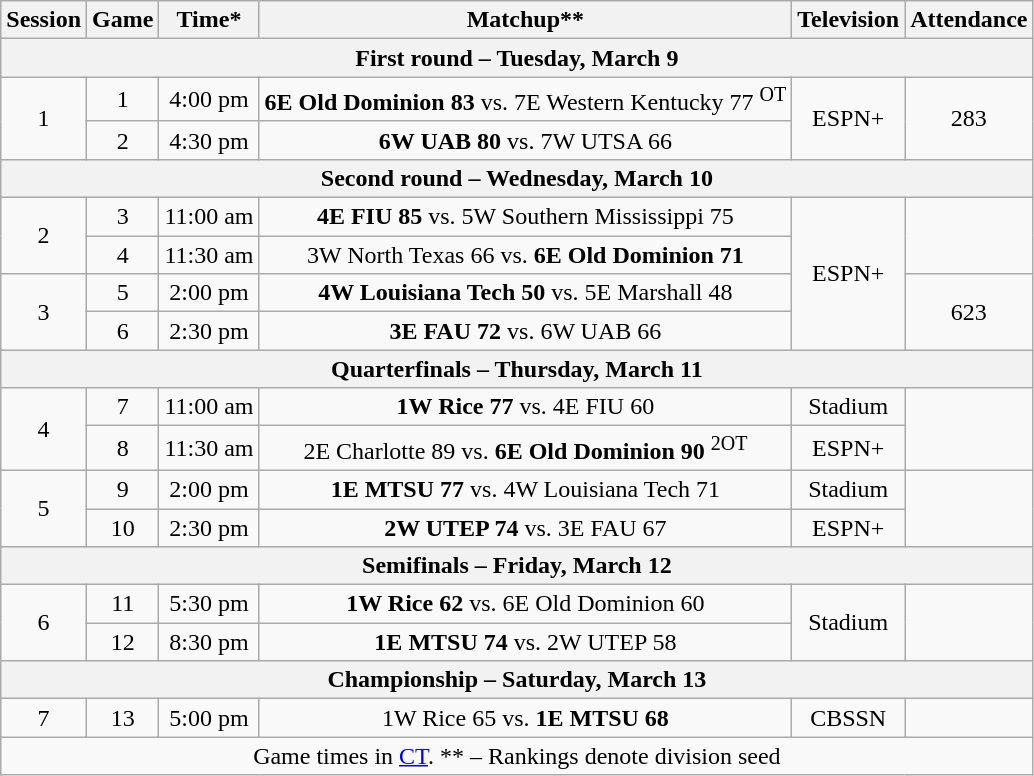<table class="wikitable" style="text-align:center">
<tr>
<th>Session</th>
<th>Game</th>
<th>Time*</th>
<th>Matchup**</th>
<th>Television</th>
<th>Attendance</th>
</tr>
<tr>
<th colspan=6>First round – Tuesday, March 9</th>
</tr>
<tr>
<td rowspan=2>1</td>
<td>1</td>
<td>4:00 pm</td>
<td><strong>6E Old Dominion 83</strong> vs. 7E Western Kentucky 77 <sup>OT</sup></td>
<td rowspan=2>ESPN+</td>
<td rowspan=2>283</td>
</tr>
<tr>
<td>2</td>
<td>4:30 pm</td>
<td><strong>6W UAB 80</strong> vs. 7W UTSA 66</td>
</tr>
<tr>
<th colspan=6>Second round – Wednesday, March 10</th>
</tr>
<tr>
<td rowspan=2>2</td>
<td>3</td>
<td>11:00 am</td>
<td><strong>4E FIU 85</strong> vs. 5W Southern Mississippi 75</td>
<td rowspan=4>ESPN+</td>
<td rowspan=2></td>
</tr>
<tr>
<td>4</td>
<td>11:30 am</td>
<td>3W North Texas 66 vs. <strong>6E Old Dominion 71</strong></td>
</tr>
<tr>
<td rowspan=2>3</td>
<td>5</td>
<td>2:00 pm</td>
<td><strong>4W Louisiana Tech 50</strong> vs. 5E Marshall 48</td>
<td rowspan=2>623</td>
</tr>
<tr>
<td>6</td>
<td>2:30 pm</td>
<td><strong>3E FAU 72</strong> vs. 6W UAB 66</td>
</tr>
<tr>
<th colspan=6>Quarterfinals – Thursday, March 11</th>
</tr>
<tr>
<td rowspan=2>4</td>
<td>7</td>
<td>11:00 am</td>
<td><strong>1W Rice 77</strong> vs. 4E FIU 60</td>
<td>Stadium</td>
<td rowspan=2></td>
</tr>
<tr>
<td>8</td>
<td>11:30 am</td>
<td>2E Charlotte 89 vs. <strong>6E Old Dominion 90</strong> <sup>2OT</sup></td>
<td>ESPN+</td>
</tr>
<tr>
<td rowspan=2>5</td>
<td>9</td>
<td>2:00 pm</td>
<td><strong>1E MTSU 77</strong> vs. 4W Louisiana Tech 71</td>
<td>Stadium</td>
<td rowspan=2></td>
</tr>
<tr>
<td>10</td>
<td>2:30 pm</td>
<td><strong>2W UTEP 74</strong> vs. 3E FAU 67</td>
<td>ESPN+</td>
</tr>
<tr>
<th colspan=6>Semifinals – Friday, March 12</th>
</tr>
<tr>
<td rowspan=2>6</td>
<td>11</td>
<td>5:30 pm</td>
<td><strong>1W Rice 62</strong> vs. 6E Old Dominion 60</td>
<td rowspan=2>Stadium</td>
<td rowspan=2></td>
</tr>
<tr>
<td>12</td>
<td>8:30 pm</td>
<td><strong>1E MTSU 74</strong> vs. 2W UTEP 58</td>
</tr>
<tr>
<th colspan=6>Championship – Saturday, March 13</th>
</tr>
<tr>
<td>7</td>
<td>13</td>
<td>5:00 pm</td>
<td>1W Rice 65 vs. <strong>1E MTSU 68</strong></td>
<td>CBSSN</td>
<td></td>
</tr>
<tr>
<td colspan=6>Game times in <a href='#'>CT</a>. ** – Rankings denote division seed</td>
</tr>
</table>
